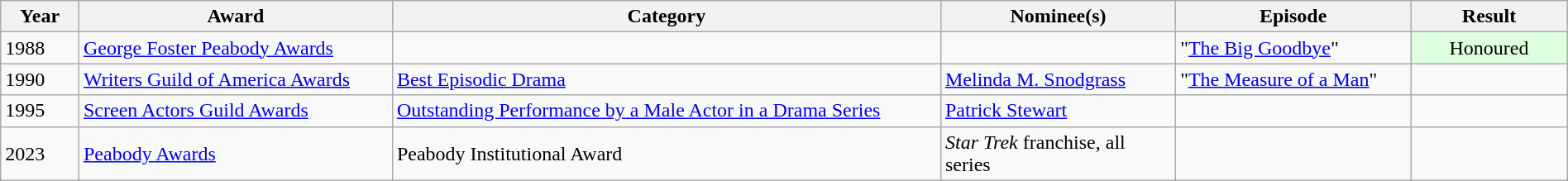<table class="wikitable" width=100%>
<tr>
<th scope="col" width="5%">Year</th>
<th scope="col" width="20%">Award</th>
<th scope="col" width="35%">Category</th>
<th scope="col" width="15%">Nominee(s)</th>
<th scope="col" width="15%">Episode</th>
<th scope="col" width="10%">Result</th>
</tr>
<tr>
<td scope="row">1988</td>
<td><a href='#'>George Foster Peabody Awards</a></td>
<td></td>
<td></td>
<td>"<a href='#'>The Big Goodbye</a>"</td>
<td style="background: #ddffdd" align=center>Honoured</td>
</tr>
<tr>
<td scope="row">1990</td>
<td><a href='#'>Writers Guild of America Awards</a></td>
<td><a href='#'>Best Episodic Drama</a></td>
<td><a href='#'>Melinda M. Snodgrass</a></td>
<td>"<a href='#'>The Measure of a Man</a>"</td>
<td></td>
</tr>
<tr>
<td scope="row">1995</td>
<td><a href='#'>Screen Actors Guild Awards</a></td>
<td><a href='#'>Outstanding Performance by a Male Actor in a Drama Series</a></td>
<td><a href='#'>Patrick Stewart</a></td>
<td></td>
<td></td>
</tr>
<tr>
<td>2023</td>
<td><a href='#'>Peabody Awards</a></td>
<td>Peabody Institutional Award</td>
<td><em>Star Trek</em> franchise, all series</td>
<td></td>
<td></td>
</tr>
</table>
